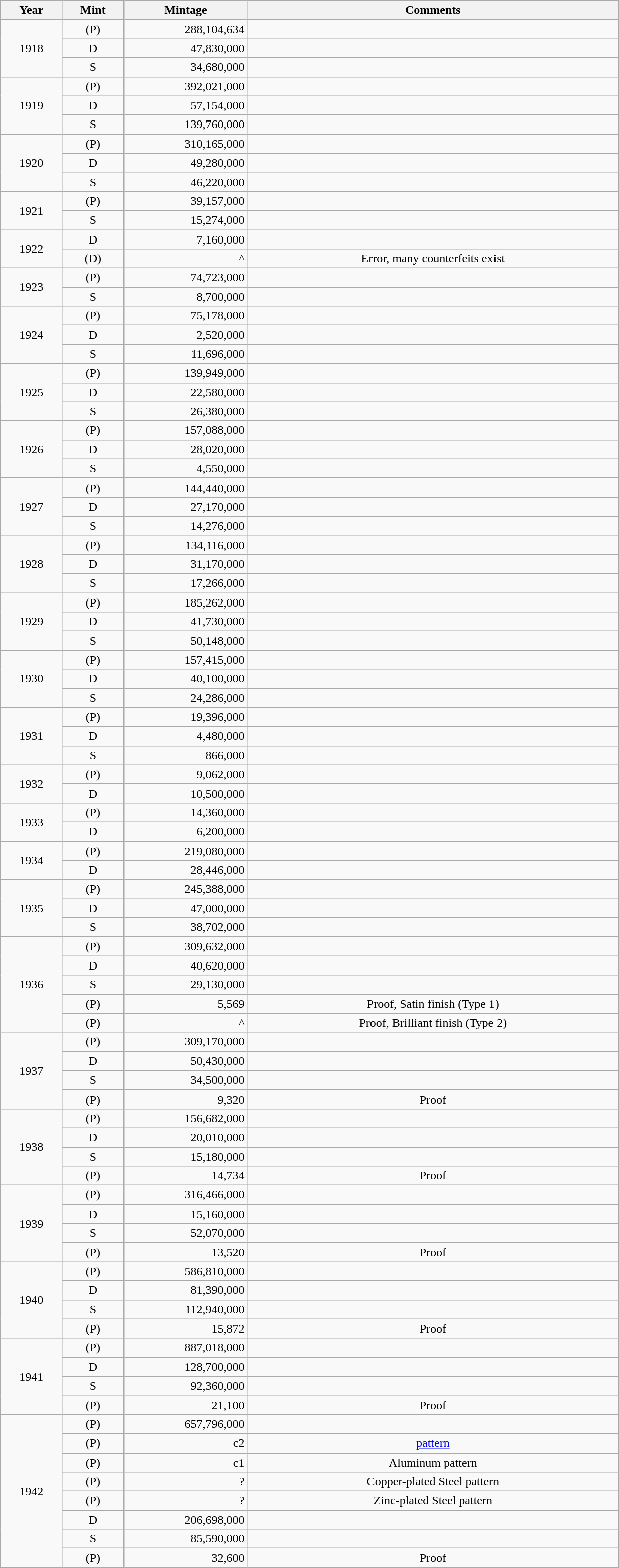<table class="wikitable sortable" style="min-width:65%; text-align:center;">
<tr>
<th width="10%">Year</th>
<th width="10%">Mint</th>
<th width="20%">Mintage</th>
<th width="60%">Comments</th>
</tr>
<tr>
<td rowspan="3">1918</td>
<td>(P)</td>
<td align="right">288,104,634</td>
<td></td>
</tr>
<tr>
<td>D</td>
<td align="right">47,830,000</td>
<td></td>
</tr>
<tr>
<td>S</td>
<td align="right">34,680,000</td>
<td></td>
</tr>
<tr>
<td rowspan="3">1919</td>
<td>(P)</td>
<td align="right">392,021,000</td>
<td></td>
</tr>
<tr>
<td>D</td>
<td align="right">57,154,000</td>
<td></td>
</tr>
<tr>
<td>S</td>
<td align="right">139,760,000</td>
<td></td>
</tr>
<tr>
<td rowspan="3">1920</td>
<td>(P)</td>
<td align="right">310,165,000</td>
<td></td>
</tr>
<tr>
<td>D</td>
<td align="right">49,280,000</td>
<td></td>
</tr>
<tr>
<td>S</td>
<td align="right">46,220,000</td>
<td></td>
</tr>
<tr>
<td rowspan="2">1921</td>
<td>(P)</td>
<td align="right">39,157,000</td>
<td></td>
</tr>
<tr>
<td>S</td>
<td align="right">15,274,000</td>
<td></td>
</tr>
<tr>
<td rowspan="2">1922</td>
<td>D</td>
<td align="right">7,160,000</td>
<td></td>
</tr>
<tr>
<td>(D)</td>
<td align="right">^</td>
<td>Error, many counterfeits exist</td>
</tr>
<tr>
<td rowspan="2">1923</td>
<td>(P)</td>
<td align="right">74,723,000</td>
<td></td>
</tr>
<tr>
<td>S</td>
<td align="right">8,700,000</td>
<td></td>
</tr>
<tr>
<td rowspan="3">1924</td>
<td>(P)</td>
<td align="right">75,178,000</td>
<td></td>
</tr>
<tr>
<td>D</td>
<td align="right">2,520,000</td>
<td></td>
</tr>
<tr>
<td>S</td>
<td align="right">11,696,000</td>
<td></td>
</tr>
<tr>
<td rowspan="3">1925</td>
<td>(P)</td>
<td align="right">139,949,000</td>
<td></td>
</tr>
<tr>
<td>D</td>
<td align="right">22,580,000</td>
<td></td>
</tr>
<tr>
<td>S</td>
<td align="right">26,380,000</td>
<td></td>
</tr>
<tr>
<td rowspan="3">1926</td>
<td>(P)</td>
<td align="right">157,088,000</td>
<td></td>
</tr>
<tr>
<td>D</td>
<td align="right">28,020,000</td>
<td></td>
</tr>
<tr>
<td>S</td>
<td align="right">4,550,000</td>
<td></td>
</tr>
<tr>
<td rowspan="3">1927</td>
<td>(P)</td>
<td align="right">144,440,000</td>
<td></td>
</tr>
<tr>
<td>D</td>
<td align="right">27,170,000</td>
<td></td>
</tr>
<tr>
<td>S</td>
<td align="right">14,276,000</td>
<td></td>
</tr>
<tr>
<td rowspan="3">1928</td>
<td>(P)</td>
<td align="right">134,116,000</td>
<td></td>
</tr>
<tr>
<td>D</td>
<td align="right">31,170,000</td>
<td></td>
</tr>
<tr>
<td>S</td>
<td align="right">17,266,000</td>
<td></td>
</tr>
<tr>
<td rowspan="3">1929</td>
<td>(P)</td>
<td align="right">185,262,000</td>
<td></td>
</tr>
<tr>
<td>D</td>
<td align="right">41,730,000</td>
<td></td>
</tr>
<tr>
<td>S</td>
<td align="right">50,148,000</td>
<td></td>
</tr>
<tr>
<td rowspan="3">1930</td>
<td>(P)</td>
<td align="right">157,415,000</td>
<td></td>
</tr>
<tr>
<td>D</td>
<td align="right">40,100,000</td>
<td></td>
</tr>
<tr>
<td>S</td>
<td align="right">24,286,000</td>
<td></td>
</tr>
<tr>
<td rowspan="3">1931</td>
<td>(P)</td>
<td align="right">19,396,000</td>
<td></td>
</tr>
<tr>
<td>D</td>
<td align="right">4,480,000</td>
<td></td>
</tr>
<tr>
<td>S</td>
<td align="right">866,000</td>
<td></td>
</tr>
<tr>
<td rowspan="2">1932</td>
<td>(P)</td>
<td align="right">9,062,000</td>
<td></td>
</tr>
<tr>
<td>D</td>
<td align="right">10,500,000</td>
<td></td>
</tr>
<tr>
<td rowspan="2">1933</td>
<td>(P)</td>
<td align="right">14,360,000</td>
<td></td>
</tr>
<tr>
<td>D</td>
<td align="right">6,200,000</td>
<td></td>
</tr>
<tr>
<td rowspan="2">1934</td>
<td>(P)</td>
<td align="right">219,080,000</td>
<td></td>
</tr>
<tr>
<td>D</td>
<td align="right">28,446,000</td>
<td></td>
</tr>
<tr>
<td rowspan="3">1935</td>
<td>(P)</td>
<td align="right">245,388,000</td>
<td></td>
</tr>
<tr>
<td>D</td>
<td align="right">47,000,000</td>
<td></td>
</tr>
<tr>
<td>S</td>
<td align="right">38,702,000</td>
<td></td>
</tr>
<tr>
<td rowspan="5">1936</td>
<td>(P)</td>
<td align="right">309,632,000</td>
<td></td>
</tr>
<tr>
<td>D</td>
<td align="right">40,620,000</td>
<td></td>
</tr>
<tr>
<td>S</td>
<td align="right">29,130,000</td>
<td></td>
</tr>
<tr>
<td>(P)</td>
<td align="right">5,569</td>
<td>Proof, Satin finish (Type 1)</td>
</tr>
<tr>
<td>(P)</td>
<td align="right">^</td>
<td>Proof, Brilliant finish (Type 2)</td>
</tr>
<tr>
<td rowspan="4">1937</td>
<td>(P)</td>
<td align="right">309,170,000</td>
<td></td>
</tr>
<tr>
<td>D</td>
<td align="right">50,430,000</td>
<td></td>
</tr>
<tr>
<td>S</td>
<td align="right">34,500,000</td>
<td></td>
</tr>
<tr>
<td>(P)</td>
<td align="right">9,320</td>
<td>Proof</td>
</tr>
<tr>
<td rowspan="4">1938</td>
<td>(P)</td>
<td align="right">156,682,000</td>
<td></td>
</tr>
<tr>
<td>D</td>
<td align="right">20,010,000</td>
<td></td>
</tr>
<tr>
<td>S</td>
<td align="right">15,180,000</td>
<td></td>
</tr>
<tr>
<td>(P)</td>
<td align="right">14,734</td>
<td>Proof</td>
</tr>
<tr>
<td rowspan="4">1939</td>
<td>(P)</td>
<td align="right">316,466,000</td>
<td></td>
</tr>
<tr>
<td>D</td>
<td align="right">15,160,000</td>
<td></td>
</tr>
<tr>
<td>S</td>
<td align="right">52,070,000</td>
<td></td>
</tr>
<tr>
<td>(P)</td>
<td align="right">13,520</td>
<td>Proof</td>
</tr>
<tr>
<td rowspan="4">1940</td>
<td>(P)</td>
<td align="right">586,810,000</td>
<td></td>
</tr>
<tr>
<td>D</td>
<td align="right">81,390,000</td>
<td></td>
</tr>
<tr>
<td>S</td>
<td align="right">112,940,000</td>
<td></td>
</tr>
<tr>
<td>(P)</td>
<td align="right">15,872</td>
<td>Proof</td>
</tr>
<tr>
<td rowspan="4">1941</td>
<td>(P)</td>
<td align="right">887,018,000</td>
<td></td>
</tr>
<tr>
<td>D</td>
<td align="right">128,700,000</td>
<td></td>
</tr>
<tr>
<td>S</td>
<td align="right">92,360,000</td>
<td></td>
</tr>
<tr>
<td>(P)</td>
<td align="right">21,100</td>
<td>Proof</td>
</tr>
<tr>
<td rowspan="8">1942</td>
<td>(P)</td>
<td align="right">657,796,000</td>
<td></td>
</tr>
<tr>
<td>(P)</td>
<td align="right">c2</td>
<td> <a href='#'>pattern</a></td>
</tr>
<tr>
<td>(P)</td>
<td align="right">c1</td>
<td>Aluminum pattern</td>
</tr>
<tr>
<td>(P)</td>
<td align="right">?</td>
<td>Copper-plated Steel pattern</td>
</tr>
<tr>
<td>(P)</td>
<td align="right">?</td>
<td>Zinc-plated Steel pattern</td>
</tr>
<tr>
<td>D</td>
<td align="right">206,698,000</td>
<td></td>
</tr>
<tr>
<td>S</td>
<td align="right">85,590,000</td>
<td></td>
</tr>
<tr>
<td>(P)</td>
<td align="right">32,600</td>
<td>Proof</td>
</tr>
</table>
